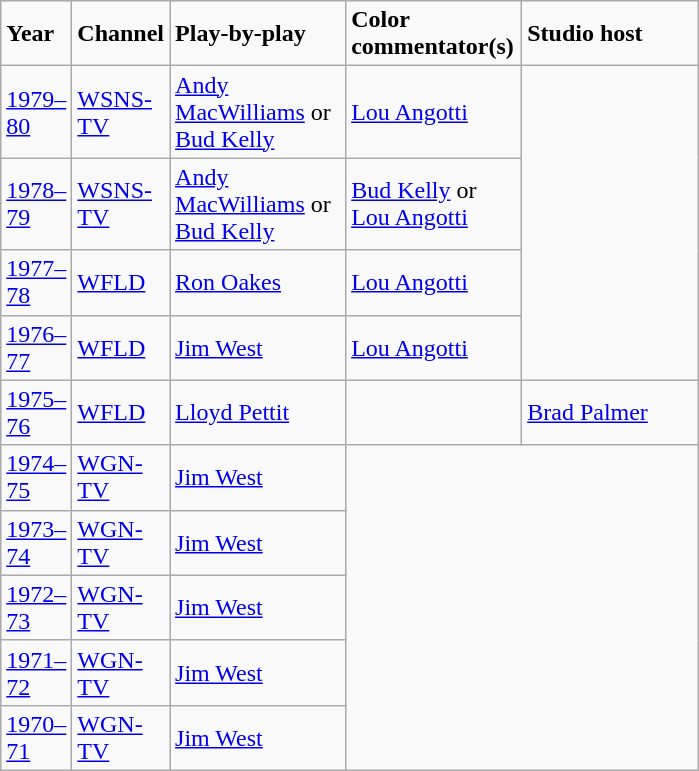<table class="wikitable">
<tr>
<td width="40"><strong>Year</strong></td>
<td width="40"><strong>Channel</strong></td>
<td width="110"><strong>Play-by-play</strong></td>
<td width="110"><strong>Color commentator(s)</strong></td>
<td width="110"><strong>Studio host</strong></td>
</tr>
<tr>
<td><a href='#'>1979–80</a></td>
<td><a href='#'>WSNS-TV</a></td>
<td><a href='#'>Andy MacWilliams</a> or <a href='#'>Bud Kelly</a></td>
<td><a href='#'>Lou Angotti</a></td>
</tr>
<tr>
<td><a href='#'>1978–79</a></td>
<td><a href='#'>WSNS-TV</a></td>
<td><a href='#'>Andy MacWilliams</a> or <a href='#'>Bud Kelly</a></td>
<td><a href='#'>Bud Kelly</a> or <a href='#'>Lou Angotti</a></td>
</tr>
<tr>
<td><a href='#'>1977–78</a></td>
<td><a href='#'>WFLD</a></td>
<td><a href='#'>Ron Oakes</a></td>
<td><a href='#'>Lou Angotti</a></td>
</tr>
<tr>
<td><a href='#'>1976–77</a></td>
<td><a href='#'>WFLD</a></td>
<td><a href='#'>Jim West</a></td>
<td><a href='#'>Lou Angotti</a></td>
</tr>
<tr>
<td><a href='#'>1975–76</a></td>
<td><a href='#'>WFLD</a></td>
<td><a href='#'>Lloyd Pettit</a></td>
<td></td>
<td><a href='#'>Brad Palmer</a></td>
</tr>
<tr>
<td><a href='#'>1974–75</a></td>
<td><a href='#'>WGN-TV</a></td>
<td><a href='#'>Jim West</a></td>
</tr>
<tr>
<td><a href='#'>1973–74</a></td>
<td><a href='#'>WGN-TV</a></td>
<td><a href='#'>Jim West</a></td>
</tr>
<tr>
<td><a href='#'>1972–73</a></td>
<td><a href='#'>WGN-TV</a></td>
<td><a href='#'>Jim West</a></td>
</tr>
<tr>
<td><a href='#'>1971–72</a></td>
<td><a href='#'>WGN-TV</a></td>
<td><a href='#'>Jim West</a></td>
</tr>
<tr>
<td><a href='#'>1970–71</a></td>
<td><a href='#'>WGN-TV</a></td>
<td><a href='#'>Jim West</a></td>
</tr>
</table>
